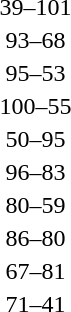<table style="text-align:center">
<tr>
<th width=200></th>
<th width=100></th>
<th width=200></th>
</tr>
<tr>
<td align=right></td>
<td align=center>39–101</td>
<td align=left><strong></strong></td>
</tr>
<tr>
<td align=right><strong></strong></td>
<td align=center>93–68</td>
<td align=left></td>
</tr>
<tr>
<td align=right><strong></strong></td>
<td align=center>95–53</td>
<td align=left></td>
</tr>
<tr>
<td align=right><strong></strong></td>
<td align=center>100–55</td>
<td align=left></td>
</tr>
<tr>
<td align=right></td>
<td align=center>50–95</td>
<td align=left><strong></strong></td>
</tr>
<tr>
<td align=right><strong></strong></td>
<td align=center>96–83</td>
<td align=left></td>
</tr>
<tr>
<td align=right><strong></strong></td>
<td align=center>80–59</td>
<td align=left></td>
</tr>
<tr>
<td align=right><strong></strong></td>
<td align=center>86–80</td>
<td align=left></td>
</tr>
<tr>
<td align=right></td>
<td align=center>67–81</td>
<td align=left><strong></strong></td>
</tr>
<tr>
<td align=right><strong></strong></td>
<td align=center>71–41</td>
<td align=left></td>
</tr>
</table>
